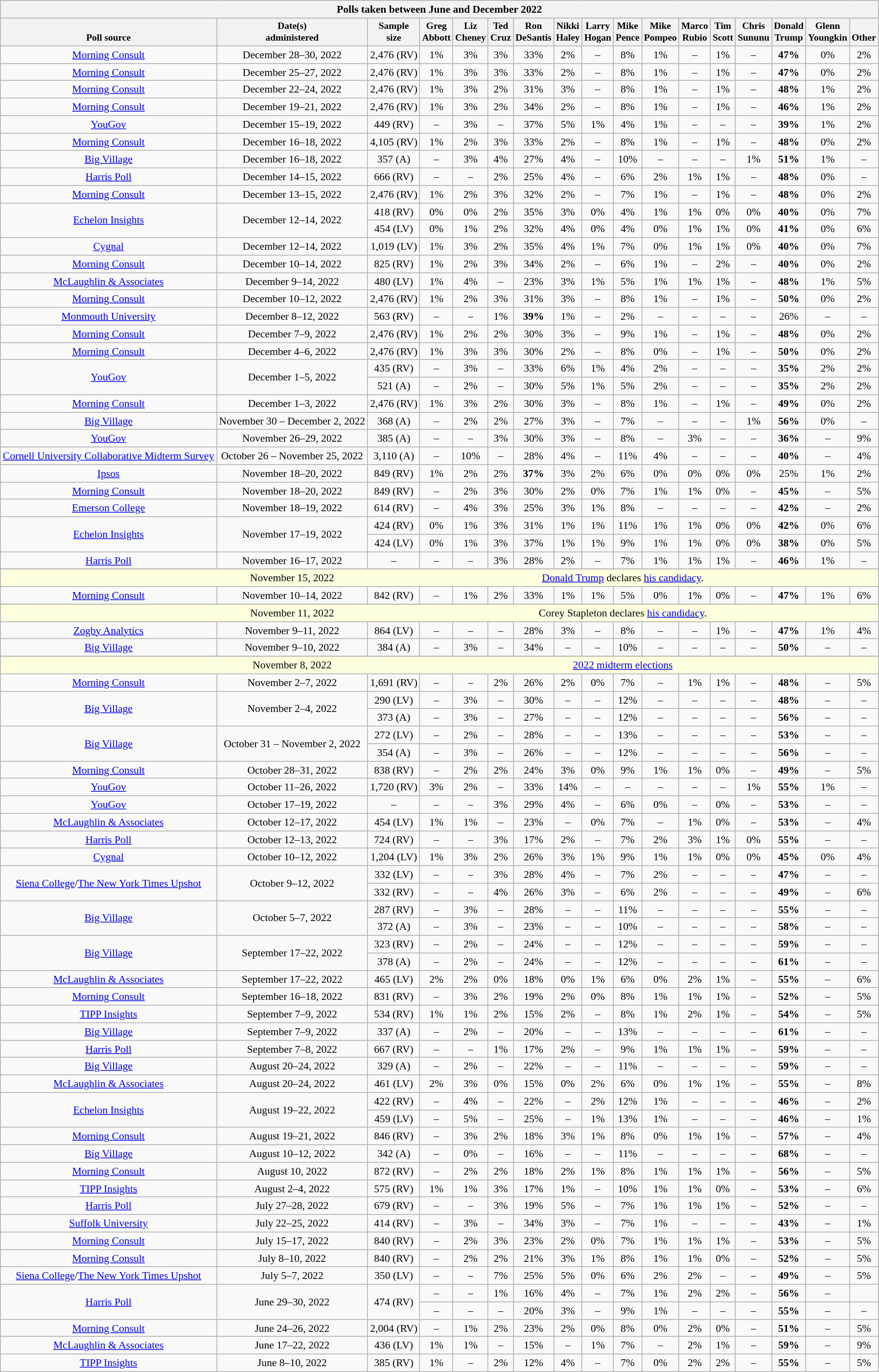<table class="wikitable mw-collapsible mw-collapsed" style="font-size:90%;text-align:center;">
<tr>
<th colspan="17">Polls taken between June and December 2022</th>
</tr>
<tr valign=bottom style="font-size:90%;">
<th>Poll source</th>
<th>Date(s)<br>administered</th>
<th>Sample<br>size</th>
<th>Greg<br>Abbott</th>
<th>Liz<br>Cheney</th>
<th>Ted<br>Cruz</th>
<th>Ron<br>DeSantis</th>
<th>Nikki<br>Haley</th>
<th>Larry<br>Hogan</th>
<th>Mike<br>Pence</th>
<th>Mike<br>Pompeo</th>
<th>Marco<br>Rubio</th>
<th>Tim<br>Scott</th>
<th>Chris<br>Sununu</th>
<th>Donald<br>Trump</th>
<th>Glenn<br>Youngkin</th>
<th>Other</th>
</tr>
<tr>
<td><a href='#'>Morning Consult</a></td>
<td>December 28–30, 2022</td>
<td>2,476 (RV)</td>
<td>1%</td>
<td>3%</td>
<td>3%</td>
<td>33%</td>
<td>2%</td>
<td>–</td>
<td>8%</td>
<td>1%</td>
<td>–</td>
<td>1%</td>
<td>–</td>
<td><strong>47%</strong></td>
<td>0%</td>
<td>2%</td>
</tr>
<tr>
<td><a href='#'>Morning Consult</a></td>
<td>December 25–27, 2022</td>
<td>2,476 (RV)</td>
<td>1%</td>
<td>3%</td>
<td>3%</td>
<td>33%</td>
<td>2%</td>
<td>–</td>
<td>8%</td>
<td>1%</td>
<td>–</td>
<td>1%</td>
<td>–</td>
<td><strong>47%</strong></td>
<td>0%</td>
<td>2%</td>
</tr>
<tr>
<td><a href='#'>Morning Consult</a></td>
<td>December 22–24, 2022</td>
<td>2,476 (RV)</td>
<td>1%</td>
<td>3%</td>
<td>2%</td>
<td>31%</td>
<td>3%</td>
<td>–</td>
<td>8%</td>
<td>1%</td>
<td>–</td>
<td>1%</td>
<td>–</td>
<td><strong>48%</strong></td>
<td>1%</td>
<td>2%</td>
</tr>
<tr>
<td><a href='#'>Morning Consult</a></td>
<td>December 19–21, 2022</td>
<td>2,476 (RV)</td>
<td>1%</td>
<td>3%</td>
<td>2%</td>
<td>34%</td>
<td>2%</td>
<td>–</td>
<td>8%</td>
<td>1%</td>
<td>–</td>
<td>1%</td>
<td>–</td>
<td><strong>46%</strong></td>
<td>1%</td>
<td>2%</td>
</tr>
<tr>
<td><a href='#'>YouGov</a></td>
<td>December 15–19, 2022</td>
<td>449 (RV)</td>
<td>–</td>
<td>3%</td>
<td>–</td>
<td>37%</td>
<td>5%</td>
<td>1%</td>
<td>4%</td>
<td>1%</td>
<td>–</td>
<td>–</td>
<td>–</td>
<td><strong>39%</strong></td>
<td>1%</td>
<td>2%</td>
</tr>
<tr>
<td><a href='#'>Morning Consult</a></td>
<td>December 16–18, 2022</td>
<td>4,105 (RV)</td>
<td>1%</td>
<td>2%</td>
<td>3%</td>
<td>33%</td>
<td>2%</td>
<td>–</td>
<td>8%</td>
<td>1%</td>
<td>–</td>
<td>1%</td>
<td>–</td>
<td><strong>48%</strong></td>
<td>0%</td>
<td>2%</td>
</tr>
<tr>
<td><a href='#'>Big Village</a></td>
<td>December 16–18, 2022</td>
<td>357 (A)</td>
<td>–</td>
<td>3%</td>
<td>4%</td>
<td>27%</td>
<td>4%</td>
<td>–</td>
<td>10%</td>
<td>–</td>
<td>–</td>
<td>–</td>
<td>1%</td>
<td><strong>51%</strong></td>
<td>1%</td>
<td>–</td>
</tr>
<tr>
<td><a href='#'>Harris Poll</a></td>
<td>December 14–15, 2022</td>
<td>666 (RV)</td>
<td>–</td>
<td>–</td>
<td>2%</td>
<td>25%</td>
<td>4%</td>
<td>–</td>
<td>6%</td>
<td>2%</td>
<td>1%</td>
<td>1%</td>
<td>–</td>
<td><strong>48%</strong></td>
<td>0%</td>
<td>–</td>
</tr>
<tr>
<td><a href='#'>Morning Consult</a></td>
<td>December 13–15, 2022</td>
<td>2,476 (RV)</td>
<td>1%</td>
<td>2%</td>
<td>3%</td>
<td>32%</td>
<td>2%</td>
<td>–</td>
<td>7%</td>
<td>1%</td>
<td>–</td>
<td>1%</td>
<td>–</td>
<td><strong>48%</strong></td>
<td>0%</td>
<td>2%</td>
</tr>
<tr>
<td rowspan="2"><a href='#'>Echelon Insights</a></td>
<td rowspan="2">December 12–14, 2022</td>
<td>418 (RV)</td>
<td>0%</td>
<td>0%</td>
<td>2%</td>
<td>35%</td>
<td>3%</td>
<td>0%</td>
<td>4%</td>
<td>1%</td>
<td>1%</td>
<td>0%</td>
<td>0%</td>
<td><strong>40%</strong></td>
<td>0%</td>
<td>7%</td>
</tr>
<tr>
<td>454 (LV)</td>
<td>0%</td>
<td>1%</td>
<td>2%</td>
<td>32%</td>
<td>4%</td>
<td>0%</td>
<td>4%</td>
<td>0%</td>
<td>1%</td>
<td>1%</td>
<td>0%</td>
<td><strong>41%</strong></td>
<td>0%</td>
<td>6%</td>
</tr>
<tr>
<td><a href='#'>Cygnal</a></td>
<td>December 12–14, 2022</td>
<td>1,019 (LV)</td>
<td>1%</td>
<td>3%</td>
<td>2%</td>
<td>35%</td>
<td>4%</td>
<td>1%</td>
<td>7%</td>
<td>0%</td>
<td>1%</td>
<td>1%</td>
<td>0%</td>
<td><strong>40%</strong></td>
<td>0%</td>
<td>7%</td>
</tr>
<tr>
<td><a href='#'>Morning Consult</a></td>
<td>December 10–14, 2022</td>
<td>825 (RV)</td>
<td>1%</td>
<td>2%</td>
<td>3%</td>
<td>34%</td>
<td>2%</td>
<td>–</td>
<td>6%</td>
<td>1%</td>
<td>–</td>
<td>2%</td>
<td>–</td>
<td><strong>40%</strong></td>
<td>0%</td>
<td>2%</td>
</tr>
<tr>
<td><a href='#'>McLaughlin & Associates</a></td>
<td>December 9–14, 2022</td>
<td>480 (LV)</td>
<td>1%</td>
<td>4%</td>
<td>–</td>
<td>23%</td>
<td>3%</td>
<td>1%</td>
<td>5%</td>
<td>1%</td>
<td>1%</td>
<td>1%</td>
<td>–</td>
<td><strong>48%</strong></td>
<td>1%</td>
<td>5%</td>
</tr>
<tr>
<td><a href='#'>Morning Consult</a></td>
<td>December 10–12, 2022</td>
<td>2,476 (RV)</td>
<td>1%</td>
<td>2%</td>
<td>3%</td>
<td>31%</td>
<td>3%</td>
<td>–</td>
<td>8%</td>
<td>1%</td>
<td>–</td>
<td>1%</td>
<td>–</td>
<td><strong>50%</strong></td>
<td>0%</td>
<td>2%</td>
</tr>
<tr>
<td><a href='#'>Monmouth University</a></td>
<td>December 8–12, 2022</td>
<td>563 (RV)</td>
<td>–</td>
<td>–</td>
<td>1%</td>
<td><strong>39%</strong></td>
<td>1%</td>
<td>–</td>
<td>2%</td>
<td>–</td>
<td>–</td>
<td>–</td>
<td>–</td>
<td>26%</td>
<td>–</td>
<td>–</td>
</tr>
<tr>
<td><a href='#'>Morning Consult</a></td>
<td>December 7–9, 2022</td>
<td>2,476 (RV)</td>
<td>1%</td>
<td>2%</td>
<td>2%</td>
<td>30%</td>
<td>3%</td>
<td>–</td>
<td>9%</td>
<td>1%</td>
<td>–</td>
<td>1%</td>
<td>–</td>
<td><strong>48%</strong></td>
<td>0%</td>
<td>2%</td>
</tr>
<tr>
<td><a href='#'>Morning Consult</a></td>
<td>December 4–6, 2022</td>
<td>2,476 (RV)</td>
<td>1%</td>
<td>3%</td>
<td>3%</td>
<td>30%</td>
<td>2%</td>
<td>–</td>
<td>8%</td>
<td>0%</td>
<td>–</td>
<td>1%</td>
<td>–</td>
<td><strong>50%</strong></td>
<td>0%</td>
<td>2%</td>
</tr>
<tr>
<td rowspan="2"><a href='#'>YouGov</a></td>
<td rowspan="2">December 1–5, 2022</td>
<td>435 (RV)</td>
<td>–</td>
<td>3%</td>
<td>–</td>
<td>33%</td>
<td>6%</td>
<td>1%</td>
<td>4%</td>
<td>2%</td>
<td>–</td>
<td>–</td>
<td>–</td>
<td><strong>35%</strong></td>
<td>2%</td>
<td>2%</td>
</tr>
<tr>
<td>521 (A)</td>
<td>–</td>
<td>2%</td>
<td>–</td>
<td>30%</td>
<td>5%</td>
<td>1%</td>
<td>5%</td>
<td>2%</td>
<td>–</td>
<td>–</td>
<td>–</td>
<td><strong>35%</strong></td>
<td>2%</td>
<td>2%</td>
</tr>
<tr>
<td><a href='#'>Morning Consult</a></td>
<td>December 1–3, 2022</td>
<td>2,476 (RV)</td>
<td>1%</td>
<td>3%</td>
<td>2%</td>
<td>30%</td>
<td>3%</td>
<td>–</td>
<td>8%</td>
<td>1%</td>
<td>–</td>
<td>1%</td>
<td>–</td>
<td><strong>49%</strong></td>
<td>0%</td>
<td>2%</td>
</tr>
<tr>
<td><a href='#'>Big Village</a></td>
<td>November 30 – December 2, 2022</td>
<td>368 (A)</td>
<td>–</td>
<td>2%</td>
<td>2%</td>
<td>27%</td>
<td>3%</td>
<td>–</td>
<td>7%</td>
<td>–</td>
<td>–</td>
<td>–</td>
<td>1%</td>
<td><strong>56%</strong></td>
<td>0%</td>
<td>–</td>
</tr>
<tr>
<td><a href='#'>YouGov</a></td>
<td>November 26–29, 2022</td>
<td>385 (A)</td>
<td>–</td>
<td>–</td>
<td>3%</td>
<td>30%</td>
<td>3%</td>
<td>–</td>
<td>8%</td>
<td>–</td>
<td>3%</td>
<td>–</td>
<td>–</td>
<td><strong>36%</strong></td>
<td>–</td>
<td>9%</td>
</tr>
<tr>
<td><a href='#'>Cornell University Collaborative Midterm Survey</a></td>
<td>October 26 – November 25, 2022</td>
<td>3,110 (A)</td>
<td>–</td>
<td>10%</td>
<td>–</td>
<td>28%</td>
<td>4%</td>
<td>–</td>
<td>11%</td>
<td>4%</td>
<td>–</td>
<td>–</td>
<td>–</td>
<td><strong>40%</strong></td>
<td>–</td>
<td>4%</td>
</tr>
<tr>
<td><a href='#'>Ipsos</a></td>
<td>November 18–20, 2022</td>
<td>849 (RV)</td>
<td>1%</td>
<td>2%</td>
<td>2%</td>
<td><strong>37%</strong></td>
<td>3%</td>
<td>2%</td>
<td>6%</td>
<td>0%</td>
<td>0%</td>
<td>0%</td>
<td>0%</td>
<td>25%</td>
<td>1%</td>
<td>2%</td>
</tr>
<tr>
<td><a href='#'>Morning Consult</a></td>
<td>November 18–20, 2022</td>
<td>849 (RV)</td>
<td>–</td>
<td>2%</td>
<td>3%</td>
<td>30%</td>
<td>2%</td>
<td>0%</td>
<td>7%</td>
<td>1%</td>
<td>1%</td>
<td>0%</td>
<td>–</td>
<td><strong>45%</strong></td>
<td>–</td>
<td>5%</td>
</tr>
<tr>
<td><a href='#'>Emerson College</a></td>
<td>November 18–19, 2022</td>
<td>614 (RV)</td>
<td>–</td>
<td>4%</td>
<td>3%</td>
<td>25%</td>
<td>3%</td>
<td>1%</td>
<td>8%</td>
<td>–</td>
<td>–</td>
<td>–</td>
<td>–</td>
<td><strong>42%</strong></td>
<td>–</td>
<td>2%</td>
</tr>
<tr>
<td rowspan="2"><a href='#'>Echelon Insights</a></td>
<td rowspan="2">November 17–19, 2022</td>
<td>424 (RV)</td>
<td>0%</td>
<td>1%</td>
<td>3%</td>
<td>31%</td>
<td>1%</td>
<td>1%</td>
<td>11%</td>
<td>1%</td>
<td>1%</td>
<td>0%</td>
<td>0%</td>
<td><strong>42%</strong></td>
<td>0%</td>
<td>6%</td>
</tr>
<tr>
<td>424 (LV)</td>
<td>0%</td>
<td>1%</td>
<td>3%</td>
<td>37%</td>
<td>1%</td>
<td>1%</td>
<td>9%</td>
<td>1%</td>
<td>1%</td>
<td>0%</td>
<td>0%</td>
<td><strong>38%</strong></td>
<td>0%</td>
<td>5%</td>
</tr>
<tr>
<td><a href='#'>Harris Poll</a></td>
<td>November 16–17, 2022</td>
<td>–</td>
<td>–</td>
<td>–</td>
<td>3%</td>
<td>28%</td>
<td>2%</td>
<td>–</td>
<td>7%</td>
<td>1%</td>
<td>1%</td>
<td>1%</td>
<td>–</td>
<td><strong>46%</strong></td>
<td>1%</td>
<td>–</td>
</tr>
<tr>
</tr>
<tr style="background:lightyellow;">
<td style="border-right-style:hidden; background:lightyellow;"></td>
<td style="border-right-style:hidden; ">November 15, 2022</td>
<td colspan="17"><a href='#'>Donald Trump</a> declares <a href='#'>his candidacy</a>.</td>
</tr>
<tr>
<td><a href='#'>Morning Consult</a></td>
<td>November 10–14, 2022</td>
<td>842 (RV)</td>
<td>–</td>
<td>1%</td>
<td>2%</td>
<td>33%</td>
<td>1%</td>
<td>1%</td>
<td>5%</td>
<td>0%</td>
<td>1%</td>
<td>0%</td>
<td>–</td>
<td><strong>47%</strong></td>
<td>1%</td>
<td>6%</td>
</tr>
<tr>
</tr>
<tr style="background:lightyellow;">
<td style="border-right-style:hidden; background:lightyellow;"></td>
<td style="border-right-style:hidden; ">November 11, 2022</td>
<td colspan="17">Corey Stapleton declares <a href='#'>his candidacy</a>.</td>
</tr>
<tr>
<td><a href='#'>Zogby Analytics</a></td>
<td>November 9–11, 2022</td>
<td>864 (LV)</td>
<td>–</td>
<td>–</td>
<td>–</td>
<td>28%</td>
<td>3%</td>
<td>–</td>
<td>8%</td>
<td>–</td>
<td>–</td>
<td>1%</td>
<td>–</td>
<td><strong>47%</strong></td>
<td>1%</td>
<td>4%</td>
</tr>
<tr>
<td><a href='#'>Big Village</a></td>
<td>November 9–10, 2022</td>
<td>384 (A)</td>
<td>–</td>
<td>3%</td>
<td>–</td>
<td>34%</td>
<td>–</td>
<td>–</td>
<td>10%</td>
<td>–</td>
<td>–</td>
<td>–</td>
<td>–</td>
<td><strong>50%</strong></td>
<td>–</td>
<td>–</td>
</tr>
<tr>
</tr>
<tr style="background:lightyellow;">
<td style="border-right-style:hidden; background:lightyellow;"></td>
<td style="border-right-style:hidden; ">November 8, 2022</td>
<td colspan="17"><a href='#'>2022 midterm elections</a></td>
</tr>
<tr>
<td><a href='#'>Morning Consult</a></td>
<td>November 2–7, 2022</td>
<td>1,691 (RV)</td>
<td>–</td>
<td>–</td>
<td>2%</td>
<td>26%</td>
<td>2%</td>
<td>0%</td>
<td>7%</td>
<td>–</td>
<td>1%</td>
<td>1%</td>
<td>–</td>
<td><strong>48%</strong></td>
<td>–</td>
<td>5%</td>
</tr>
<tr>
<td rowspan="2"><a href='#'>Big Village</a></td>
<td rowspan="2">November 2–4, 2022</td>
<td>290 (LV)</td>
<td>–</td>
<td>3%</td>
<td>–</td>
<td>30%</td>
<td>–</td>
<td>–</td>
<td>12%</td>
<td>–</td>
<td>–</td>
<td>–</td>
<td>–</td>
<td><strong>48%</strong></td>
<td>–</td>
<td>–</td>
</tr>
<tr>
<td>373 (A)</td>
<td>–</td>
<td>3%</td>
<td>–</td>
<td>27%</td>
<td>–</td>
<td>–</td>
<td>12%</td>
<td>–</td>
<td>–</td>
<td>–</td>
<td>–</td>
<td><strong>56%</strong></td>
<td>–</td>
<td>–</td>
</tr>
<tr>
<td rowspan="2"><a href='#'>Big Village</a></td>
<td rowspan="2">October 31 – November 2, 2022</td>
<td>272 (LV)</td>
<td>–</td>
<td>2%</td>
<td>–</td>
<td>28%</td>
<td>–</td>
<td>–</td>
<td>13%</td>
<td>–</td>
<td>–</td>
<td>–</td>
<td>–</td>
<td><strong>53%</strong></td>
<td>–</td>
<td>–</td>
</tr>
<tr>
<td>354 (A)</td>
<td>–</td>
<td>3%</td>
<td>–</td>
<td>26%</td>
<td>–</td>
<td>–</td>
<td>12%</td>
<td>–</td>
<td>–</td>
<td>–</td>
<td>–</td>
<td><strong>56%</strong></td>
<td>–</td>
<td>–</td>
</tr>
<tr>
<td><a href='#'>Morning Consult</a></td>
<td>October 28–31, 2022</td>
<td>838 (RV)</td>
<td>–</td>
<td>2%</td>
<td>2%</td>
<td>24%</td>
<td>3%</td>
<td>0%</td>
<td>9%</td>
<td>1%</td>
<td>1%</td>
<td>0%</td>
<td>–</td>
<td><strong>49%</strong></td>
<td>–</td>
<td>5%</td>
</tr>
<tr>
<td><a href='#'>YouGov</a></td>
<td>October 11–26, 2022</td>
<td>1,720 (RV)</td>
<td>3%</td>
<td>2%</td>
<td>–</td>
<td>33%</td>
<td>14%</td>
<td>–</td>
<td>–</td>
<td>–</td>
<td>–</td>
<td>–</td>
<td>1%</td>
<td><strong>55%</strong></td>
<td>1%</td>
<td>–</td>
</tr>
<tr>
<td><a href='#'>YouGov</a></td>
<td>October 17–19, 2022</td>
<td>–</td>
<td>–</td>
<td>–</td>
<td>3%</td>
<td>29%</td>
<td>4%</td>
<td>–</td>
<td>6%</td>
<td>0%</td>
<td>–</td>
<td>0%</td>
<td>–</td>
<td><strong>53%</strong></td>
<td>–</td>
<td>–</td>
</tr>
<tr>
<td><a href='#'>McLaughlin & Associates</a></td>
<td>October 12–17, 2022</td>
<td>454 (LV)</td>
<td>1%</td>
<td>1%</td>
<td>–</td>
<td>23%</td>
<td>–</td>
<td>0%</td>
<td>7%</td>
<td>–</td>
<td>1%</td>
<td>0%</td>
<td>–</td>
<td><strong>53%</strong></td>
<td>–</td>
<td>4%</td>
</tr>
<tr>
<td><a href='#'>Harris Poll</a></td>
<td>October 12–13, 2022</td>
<td>724 (RV)</td>
<td>–</td>
<td>–</td>
<td>3%</td>
<td>17%</td>
<td>2%</td>
<td>–</td>
<td>7%</td>
<td>2%</td>
<td>3%</td>
<td>1%</td>
<td>0%</td>
<td><strong>55%</strong></td>
<td>–</td>
<td>–</td>
</tr>
<tr>
<td><a href='#'>Cygnal</a></td>
<td>October 10–12, 2022</td>
<td>1,204 (LV)</td>
<td>1%</td>
<td>3%</td>
<td>2%</td>
<td>26%</td>
<td>3%</td>
<td>1%</td>
<td>9%</td>
<td>1%</td>
<td>1%</td>
<td>0%</td>
<td>0%</td>
<td><strong>45%</strong></td>
<td>0%</td>
<td>4%</td>
</tr>
<tr>
<td rowspan="2"><a href='#'>Siena College</a>/<a href='#'>The New York Times Upshot</a></td>
<td rowspan="2">October 9–12, 2022</td>
<td>332 (LV)</td>
<td>–</td>
<td>–</td>
<td>3%</td>
<td>28%</td>
<td>4%</td>
<td>–</td>
<td>7%</td>
<td>2%</td>
<td>–</td>
<td>–</td>
<td>–</td>
<td><strong>47%</strong></td>
<td>–</td>
<td>–</td>
</tr>
<tr>
<td>332 (RV)</td>
<td>–</td>
<td>–</td>
<td>4%</td>
<td>26%</td>
<td>3%</td>
<td>–</td>
<td>6%</td>
<td>2%</td>
<td>–</td>
<td>–</td>
<td>–</td>
<td><strong>49%</strong></td>
<td>–</td>
<td>6%</td>
</tr>
<tr>
<td rowspan="2"><a href='#'>Big Village</a></td>
<td rowspan="2">October 5–7, 2022</td>
<td>287 (RV)</td>
<td>–</td>
<td>3%</td>
<td>–</td>
<td>28%</td>
<td>–</td>
<td>–</td>
<td>11%</td>
<td>–</td>
<td>–</td>
<td>–</td>
<td>–</td>
<td><strong>55%</strong></td>
<td>–</td>
<td>–</td>
</tr>
<tr>
<td>372 (A)</td>
<td>–</td>
<td>3%</td>
<td>–</td>
<td>23%</td>
<td>–</td>
<td>–</td>
<td>10%</td>
<td>–</td>
<td>–</td>
<td>–</td>
<td>–</td>
<td><strong>58%</strong></td>
<td>–</td>
<td>–</td>
</tr>
<tr>
<td rowspan="2"><a href='#'>Big Village</a></td>
<td rowspan="2">September 17–22, 2022</td>
<td>323 (RV)</td>
<td>–</td>
<td>2%</td>
<td>–</td>
<td>24%</td>
<td>–</td>
<td>–</td>
<td>12%</td>
<td>–</td>
<td>–</td>
<td>–</td>
<td>–</td>
<td><strong>59%</strong></td>
<td>–</td>
<td>–</td>
</tr>
<tr>
<td>378 (A)</td>
<td>–</td>
<td>2%</td>
<td>–</td>
<td>24%</td>
<td>–</td>
<td>–</td>
<td>12%</td>
<td>–</td>
<td>–</td>
<td>–</td>
<td>–</td>
<td><strong>61%</strong></td>
<td>–</td>
<td>–</td>
</tr>
<tr>
<td><a href='#'>McLaughlin & Associates</a></td>
<td>September 17–22, 2022</td>
<td>465 (LV)</td>
<td>2%</td>
<td>2%</td>
<td>0%</td>
<td>18%</td>
<td>0%</td>
<td>1%</td>
<td>6%</td>
<td>0%</td>
<td>2%</td>
<td>1%</td>
<td>–</td>
<td><strong>55%</strong></td>
<td>–</td>
<td>6%</td>
</tr>
<tr>
<td><a href='#'>Morning Consult</a></td>
<td>September 16–18, 2022</td>
<td>831 (RV)</td>
<td>–</td>
<td>3%</td>
<td>2%</td>
<td>19%</td>
<td>2%</td>
<td>0%</td>
<td>8%</td>
<td>1%</td>
<td>1%</td>
<td>1%</td>
<td>–</td>
<td><strong>52%</strong></td>
<td>–</td>
<td>5%</td>
</tr>
<tr>
<td><a href='#'>TIPP Insights</a></td>
<td>September 7–9, 2022</td>
<td>534 (RV)</td>
<td>1%</td>
<td>1%</td>
<td>2%</td>
<td>15%</td>
<td>2%</td>
<td>–</td>
<td>8%</td>
<td>1%</td>
<td>2%</td>
<td>1%</td>
<td>–</td>
<td><strong>54%</strong></td>
<td>–</td>
<td>5%</td>
</tr>
<tr>
<td><a href='#'>Big Village</a></td>
<td>September 7–9, 2022</td>
<td>337 (A)</td>
<td>–</td>
<td>2%</td>
<td>–</td>
<td>20%</td>
<td>–</td>
<td>–</td>
<td>13%</td>
<td>–</td>
<td>–</td>
<td>–</td>
<td>–</td>
<td><strong>61%</strong></td>
<td>–</td>
<td>–</td>
</tr>
<tr>
<td><a href='#'>Harris Poll</a></td>
<td>September 7–8, 2022</td>
<td>667 (RV)</td>
<td>–</td>
<td>–</td>
<td>1%</td>
<td>17%</td>
<td>2%</td>
<td>–</td>
<td>9%</td>
<td>1%</td>
<td>1%</td>
<td>1%</td>
<td>–</td>
<td><strong>59%</strong></td>
<td>–</td>
<td>–</td>
</tr>
<tr>
<td><a href='#'>Big Village</a></td>
<td>August 20–24, 2022</td>
<td>329 (A)</td>
<td>–</td>
<td>2%</td>
<td>–</td>
<td>22%</td>
<td>–</td>
<td>–</td>
<td>11%</td>
<td>–</td>
<td>–</td>
<td>–</td>
<td>–</td>
<td><strong>59%</strong></td>
<td>–</td>
<td>–</td>
</tr>
<tr>
<td><a href='#'>McLaughlin & Associates</a></td>
<td>August 20–24, 2022</td>
<td>461 (LV)</td>
<td>2%</td>
<td>3%</td>
<td>0%</td>
<td>15%</td>
<td>0%</td>
<td>2%</td>
<td>6%</td>
<td>0%</td>
<td>1%</td>
<td>1%</td>
<td>–</td>
<td><strong>55%</strong></td>
<td>–</td>
<td>8%</td>
</tr>
<tr>
<td rowspan="2"><a href='#'>Echelon Insights</a></td>
<td rowspan="2">August 19–22, 2022</td>
<td>422 (RV)</td>
<td>–</td>
<td>4%</td>
<td>–</td>
<td>22%</td>
<td>–</td>
<td>2%</td>
<td>12%</td>
<td>1%</td>
<td>–</td>
<td>–</td>
<td>–</td>
<td><strong>46%</strong></td>
<td>–</td>
<td>2%</td>
</tr>
<tr>
<td>459 (LV)</td>
<td>–</td>
<td>5%</td>
<td>–</td>
<td>25%</td>
<td>–</td>
<td>1%</td>
<td>13%</td>
<td>1%</td>
<td>–</td>
<td>–</td>
<td>–</td>
<td><strong>46%</strong></td>
<td>–</td>
<td>1%</td>
</tr>
<tr>
<td><a href='#'>Morning Consult</a></td>
<td>August 19–21, 2022</td>
<td>846 (RV)</td>
<td>–</td>
<td>3%</td>
<td>2%</td>
<td>18%</td>
<td>3%</td>
<td>1%</td>
<td>8%</td>
<td>0%</td>
<td>1%</td>
<td>1%</td>
<td>–</td>
<td><strong>57%</strong></td>
<td>–</td>
<td>4%</td>
</tr>
<tr>
<td><a href='#'>Big Village</a></td>
<td>August 10–12, 2022</td>
<td>342 (A)</td>
<td>–</td>
<td>0%</td>
<td>–</td>
<td>16%</td>
<td>–</td>
<td>–</td>
<td>11%</td>
<td>–</td>
<td>–</td>
<td>–</td>
<td>–</td>
<td><strong>68%</strong></td>
<td>–</td>
<td>–</td>
</tr>
<tr>
<td><a href='#'>Morning Consult</a></td>
<td>August 10, 2022</td>
<td>872 (RV)</td>
<td>–</td>
<td>2%</td>
<td>2%</td>
<td>18%</td>
<td>2%</td>
<td>1%</td>
<td>8%</td>
<td>1%</td>
<td>1%</td>
<td>1%</td>
<td>–</td>
<td><strong>56%</strong></td>
<td>–</td>
<td>5%</td>
</tr>
<tr>
<td><a href='#'>TIPP Insights</a></td>
<td>August 2–4, 2022</td>
<td>575 (RV)</td>
<td>1%</td>
<td>1%</td>
<td>3%</td>
<td>17%</td>
<td>1%</td>
<td>–</td>
<td>10%</td>
<td>1%</td>
<td>1%</td>
<td>0%</td>
<td>–</td>
<td><strong>53%</strong></td>
<td>–</td>
<td>6%</td>
</tr>
<tr>
<td><a href='#'>Harris Poll</a></td>
<td>July 27–28, 2022</td>
<td>679 (RV)</td>
<td>–</td>
<td>–</td>
<td>3%</td>
<td>19%</td>
<td>5%</td>
<td>–</td>
<td>7%</td>
<td>1%</td>
<td>1%</td>
<td>1%</td>
<td>–</td>
<td><strong>52%</strong></td>
<td>–</td>
<td>–</td>
</tr>
<tr>
<td><a href='#'>Suffolk University</a></td>
<td>July 22–25, 2022</td>
<td>414 (RV)</td>
<td>–</td>
<td>3%</td>
<td>–</td>
<td>34%</td>
<td>3%</td>
<td>–</td>
<td>7%</td>
<td>1%</td>
<td>–</td>
<td>–</td>
<td>–</td>
<td><strong>43%</strong></td>
<td>–</td>
<td>1%</td>
</tr>
<tr>
<td><a href='#'>Morning Consult</a></td>
<td>July 15–17, 2022</td>
<td>840 (RV)</td>
<td>–</td>
<td>2%</td>
<td>3%</td>
<td>23%</td>
<td>2%</td>
<td>0%</td>
<td>7%</td>
<td>1%</td>
<td>1%</td>
<td>1%</td>
<td>–</td>
<td><strong>53%</strong></td>
<td>–</td>
<td>5%</td>
</tr>
<tr>
<td><a href='#'>Morning Consult</a></td>
<td>July 8–10, 2022</td>
<td>840 (RV)</td>
<td>–</td>
<td>2%</td>
<td>2%</td>
<td>21%</td>
<td>3%</td>
<td>1%</td>
<td>8%</td>
<td>1%</td>
<td>1%</td>
<td>0%</td>
<td>–</td>
<td><strong>52%</strong></td>
<td>–</td>
<td>5%</td>
</tr>
<tr>
<td><a href='#'>Siena College</a>/<a href='#'>The New York Times Upshot</a></td>
<td>July 5–7, 2022</td>
<td>350 (LV)</td>
<td>–</td>
<td>–</td>
<td>7%</td>
<td>25%</td>
<td>5%</td>
<td>0%</td>
<td>6%</td>
<td>2%</td>
<td>2%</td>
<td>–</td>
<td>–</td>
<td><strong>49%</strong></td>
<td>–</td>
<td>5%</td>
</tr>
<tr>
<td rowspan="2"><a href='#'>Harris Poll</a></td>
<td rowspan="2">June 29–30, 2022</td>
<td rowspan="2">474 (RV)</td>
<td>–</td>
<td>–</td>
<td>1%</td>
<td>16%</td>
<td>4%</td>
<td>–</td>
<td>7%</td>
<td>1%</td>
<td>2%</td>
<td>2%</td>
<td>–</td>
<td><strong>56%</strong></td>
<td>–</td>
</tr>
<tr>
<td>–</td>
<td>–</td>
<td>–</td>
<td>20%</td>
<td>3%</td>
<td>–</td>
<td>9%</td>
<td>1%</td>
<td>–</td>
<td>–</td>
<td>–</td>
<td><strong>55%</strong></td>
<td>–</td>
<td>–</td>
</tr>
<tr>
<td><a href='#'>Morning Consult</a></td>
<td>June 24–26, 2022</td>
<td>2,004 (RV)</td>
<td>–</td>
<td>1%</td>
<td>2%</td>
<td>23%</td>
<td>2%</td>
<td>0%</td>
<td>8%</td>
<td>0%</td>
<td>2%</td>
<td>0%</td>
<td>–</td>
<td><strong>51%</strong></td>
<td>–</td>
<td>5%</td>
</tr>
<tr>
<td><a href='#'>McLaughlin & Associates</a></td>
<td>June 17–22, 2022</td>
<td>436 (LV)</td>
<td>1%</td>
<td>1%</td>
<td>–</td>
<td>15%</td>
<td>–</td>
<td>1%</td>
<td>7%</td>
<td>–</td>
<td>2%</td>
<td>1%</td>
<td>–</td>
<td><strong>59%</strong></td>
<td>–</td>
<td>9%</td>
</tr>
<tr>
<td><a href='#'>TIPP Insights</a></td>
<td>June 8–10, 2022</td>
<td>385 (RV)</td>
<td>1%</td>
<td>–</td>
<td>2%</td>
<td>12%</td>
<td>4%</td>
<td>–</td>
<td>7%</td>
<td>0%</td>
<td>2%</td>
<td>2%</td>
<td>–</td>
<td><strong>55%</strong></td>
<td>–</td>
<td>5%</td>
</tr>
</table>
